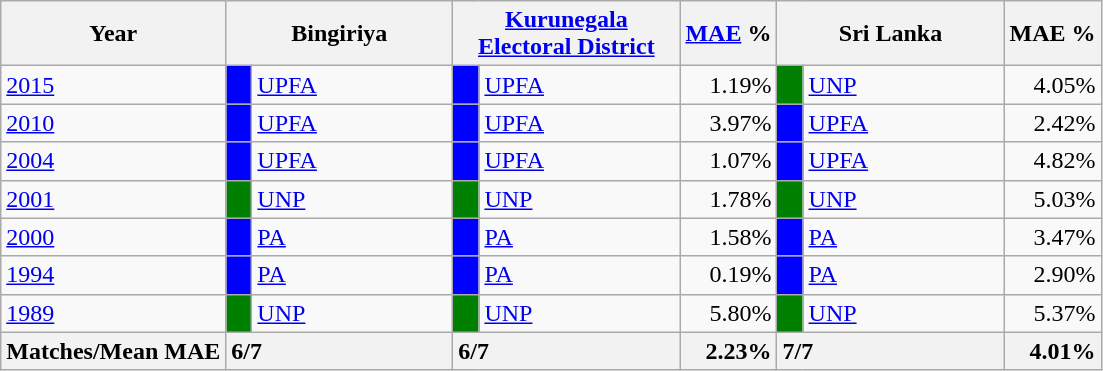<table class="wikitable">
<tr>
<th>Year</th>
<th colspan="2" width="144px">Bingiriya</th>
<th colspan="2" width="144px"><a href='#'>Kurunegala Electoral District</a></th>
<th><a href='#'>MAE</a> %</th>
<th colspan="2" width="144px">Sri Lanka</th>
<th>MAE %</th>
</tr>
<tr>
<td><a href='#'>2015</a></td>
<td style="background-color:blue;" width="10px"></td>
<td style="text-align:left;"><a href='#'>UPFA</a></td>
<td style="background-color:blue;" width="10px"></td>
<td style="text-align:left;"><a href='#'>UPFA</a></td>
<td style="text-align:right;">1.19%</td>
<td style="background-color:green;" width="10px"></td>
<td style="text-align:left;"><a href='#'>UNP</a></td>
<td style="text-align:right;">4.05%</td>
</tr>
<tr>
<td><a href='#'>2010</a></td>
<td style="background-color:blue;" width="10px"></td>
<td style="text-align:left;"><a href='#'>UPFA</a></td>
<td style="background-color:blue;" width="10px"></td>
<td style="text-align:left;"><a href='#'>UPFA</a></td>
<td style="text-align:right;">3.97%</td>
<td style="background-color:blue;" width="10px"></td>
<td style="text-align:left;"><a href='#'>UPFA</a></td>
<td style="text-align:right;">2.42%</td>
</tr>
<tr>
<td><a href='#'>2004</a></td>
<td style="background-color:blue;" width="10px"></td>
<td style="text-align:left;"><a href='#'>UPFA</a></td>
<td style="background-color:blue;" width="10px"></td>
<td style="text-align:left;"><a href='#'>UPFA</a></td>
<td style="text-align:right;">1.07%</td>
<td style="background-color:blue;" width="10px"></td>
<td style="text-align:left;"><a href='#'>UPFA</a></td>
<td style="text-align:right;">4.82%</td>
</tr>
<tr>
<td><a href='#'>2001</a></td>
<td style="background-color:green;" width="10px"></td>
<td style="text-align:left;"><a href='#'>UNP</a></td>
<td style="background-color:green;" width="10px"></td>
<td style="text-align:left;"><a href='#'>UNP</a></td>
<td style="text-align:right;">1.78%</td>
<td style="background-color:green;" width="10px"></td>
<td style="text-align:left;"><a href='#'>UNP</a></td>
<td style="text-align:right;">5.03%</td>
</tr>
<tr>
<td><a href='#'>2000</a></td>
<td style="background-color:blue;" width="10px"></td>
<td style="text-align:left;"><a href='#'>PA</a></td>
<td style="background-color:blue;" width="10px"></td>
<td style="text-align:left;"><a href='#'>PA</a></td>
<td style="text-align:right;">1.58%</td>
<td style="background-color:blue;" width="10px"></td>
<td style="text-align:left;"><a href='#'>PA</a></td>
<td style="text-align:right;">3.47%</td>
</tr>
<tr>
<td><a href='#'>1994</a></td>
<td style="background-color:blue;" width="10px"></td>
<td style="text-align:left;"><a href='#'>PA</a></td>
<td style="background-color:blue;" width="10px"></td>
<td style="text-align:left;"><a href='#'>PA</a></td>
<td style="text-align:right;">0.19%</td>
<td style="background-color:blue;" width="10px"></td>
<td style="text-align:left;"><a href='#'>PA</a></td>
<td style="text-align:right;">2.90%</td>
</tr>
<tr>
<td><a href='#'>1989</a></td>
<td style="background-color:green;" width="10px"></td>
<td style="text-align:left;"><a href='#'>UNP</a></td>
<td style="background-color:green;" width="10px"></td>
<td style="text-align:left;"><a href='#'>UNP</a></td>
<td style="text-align:right;">5.80%</td>
<td style="background-color:green;" width="10px"></td>
<td style="text-align:left;"><a href='#'>UNP</a></td>
<td style="text-align:right;">5.37%</td>
</tr>
<tr>
<th>Matches/Mean MAE</th>
<th style="text-align:left;"colspan="2" width="144px">6/7</th>
<th style="text-align:left;"colspan="2" width="144px">6/7</th>
<th style="text-align:right;">2.23%</th>
<th style="text-align:left;"colspan="2" width="144px">7/7</th>
<th style="text-align:right;">4.01%</th>
</tr>
</table>
